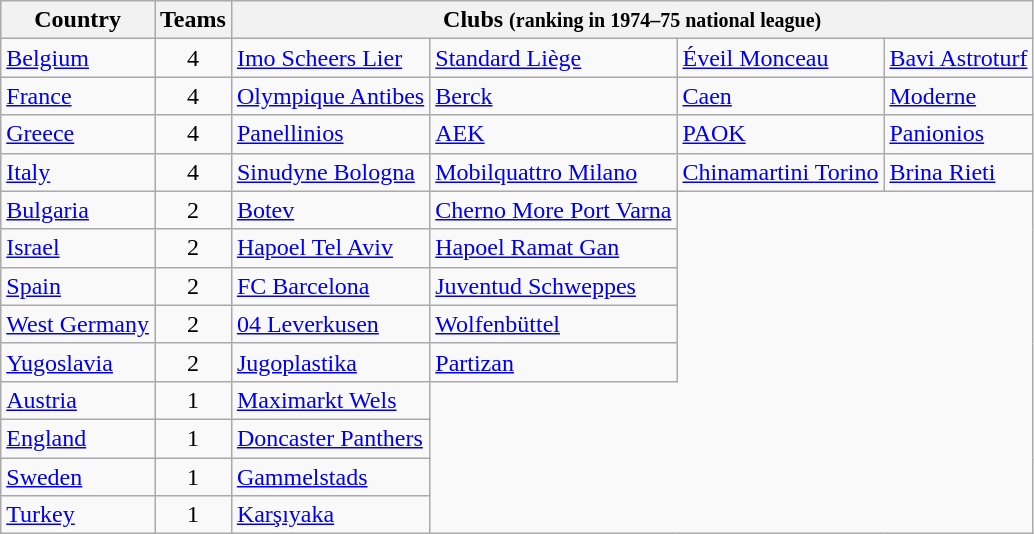<table class="wikitable" style="margin-left:0.5em;">
<tr>
<th>Country</th>
<th>Teams</th>
<th colspan=5>Clubs <small>(ranking in 1974–75 national league)</small></th>
</tr>
<tr>
<td> <a href='#'>Belgium</a></td>
<td align=center>4</td>
<td><a href='#'>Imo Scheers Lier</a></td>
<td><a href='#'>Standard Liège</a></td>
<td><a href='#'>Éveil Monceau</a></td>
<td><a href='#'>Bavi Astroturf</a></td>
</tr>
<tr>
<td> <a href='#'>France</a></td>
<td align=center>4</td>
<td><a href='#'>Olympique Antibes</a></td>
<td><a href='#'>Berck</a></td>
<td><a href='#'>Caen</a></td>
<td><a href='#'>Moderne</a></td>
</tr>
<tr>
<td> <a href='#'>Greece</a></td>
<td align=center>4</td>
<td><a href='#'>Panellinios</a></td>
<td><a href='#'>AEK</a></td>
<td><a href='#'>PAOK</a></td>
<td><a href='#'>Panionios</a></td>
</tr>
<tr>
<td> <a href='#'>Italy</a></td>
<td align=center>4</td>
<td><a href='#'>Sinudyne Bologna</a></td>
<td><a href='#'>Mobilquattro Milano</a></td>
<td><a href='#'>Chinamartini Torino</a></td>
<td><a href='#'>Brina Rieti</a></td>
</tr>
<tr>
<td> <a href='#'>Bulgaria</a></td>
<td align=center>2</td>
<td><a href='#'>Botev</a></td>
<td><a href='#'>Cherno More Port Varna</a></td>
</tr>
<tr>
<td> <a href='#'>Israel</a></td>
<td align=center>2</td>
<td><a href='#'>Hapoel Tel Aviv</a></td>
<td><a href='#'>Hapoel Ramat Gan</a></td>
</tr>
<tr>
<td> <a href='#'>Spain</a></td>
<td align=center>2</td>
<td><a href='#'>FC Barcelona</a></td>
<td><a href='#'>Juventud Schweppes</a></td>
</tr>
<tr>
<td> <a href='#'>West Germany</a></td>
<td align=center>2</td>
<td><a href='#'>04 Leverkusen</a></td>
<td><a href='#'>Wolfenbüttel</a></td>
</tr>
<tr>
<td> <a href='#'>Yugoslavia</a></td>
<td align=center>2</td>
<td><a href='#'>Jugoplastika</a></td>
<td><a href='#'>Partizan</a></td>
</tr>
<tr>
<td> <a href='#'>Austria</a></td>
<td align=center>1</td>
<td><a href='#'>Maximarkt Wels</a></td>
</tr>
<tr>
<td> <a href='#'>England</a></td>
<td align=center>1</td>
<td><a href='#'>Doncaster Panthers</a></td>
</tr>
<tr>
<td> <a href='#'>Sweden</a></td>
<td align=center>1</td>
<td><a href='#'>Gammelstads</a></td>
</tr>
<tr>
<td> <a href='#'>Turkey</a></td>
<td align=center>1</td>
<td><a href='#'>Karşıyaka</a></td>
</tr>
</table>
